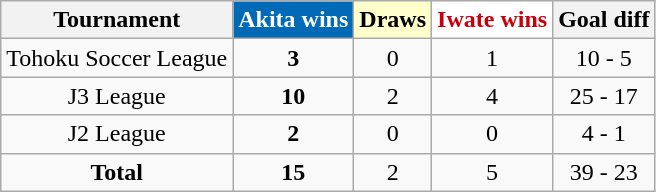<table class="wikitable" style="text-align:center;">
<tr>
<th>Tournament</th>
<th style="color:white; background:#006AB6;">Akita wins</th>
<th style="color:black; background:#FFFFCC;">Draws</th>
<th style="color:#C7000E; background:#FFF;">Iwate wins</th>
<th>Goal diff</th>
</tr>
<tr>
<td>Tohoku Soccer League</td>
<td><strong>3</strong></td>
<td>0</td>
<td>1</td>
<td>10 - 5</td>
</tr>
<tr>
<td>J3 League</td>
<td><strong>10</strong></td>
<td>2</td>
<td>4</td>
<td>25 - 17</td>
</tr>
<tr>
<td>J2 League</td>
<td><strong>2</strong></td>
<td>0</td>
<td>0</td>
<td>4 - 1</td>
</tr>
<tr>
<td><strong>Total</strong></td>
<td><strong>15</strong></td>
<td>2</td>
<td>5</td>
<td>39 - 23</td>
</tr>
</table>
